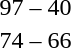<table style="text-align:center">
<tr>
<th width=200></th>
<th width=100></th>
<th width=200></th>
<th></th>
</tr>
<tr>
<td align=right><strong></strong></td>
<td>97 – 40</td>
<td align=left></td>
</tr>
<tr>
<td align=right><strong></strong></td>
<td>74 – 66</td>
<td align=left></td>
</tr>
</table>
